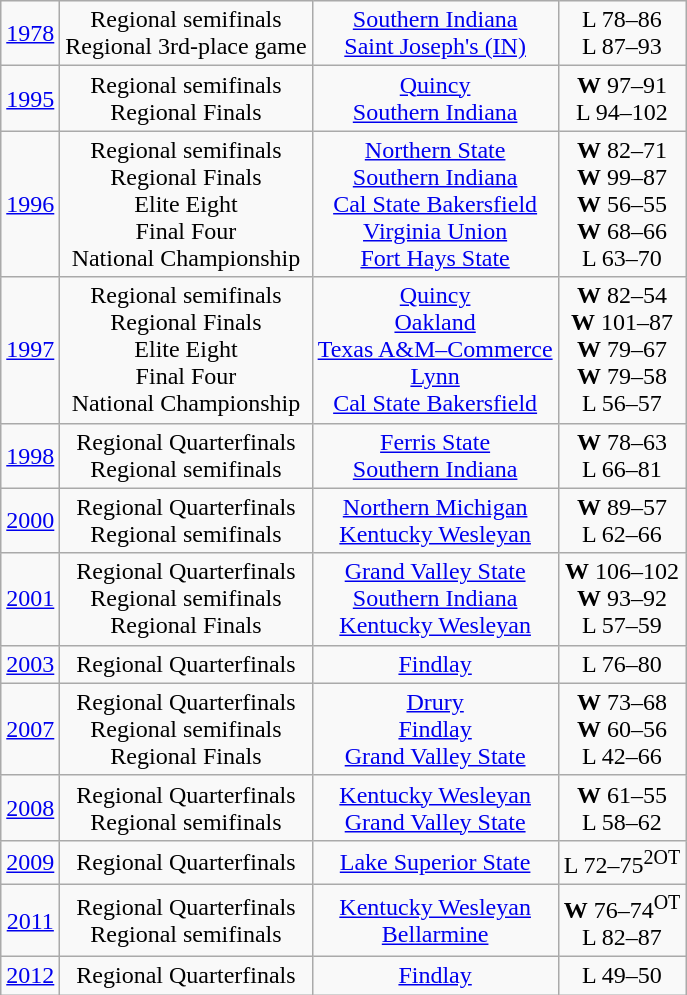<table class="wikitable">
<tr align="center">
<td><a href='#'>1978</a></td>
<td>Regional semifinals<br>Regional 3rd-place game</td>
<td><a href='#'>Southern Indiana</a><br><a href='#'>Saint Joseph's (IN)</a></td>
<td>L 78–86<br>L 87–93</td>
</tr>
<tr align="center">
<td><a href='#'>1995</a></td>
<td>Regional semifinals<br>Regional Finals</td>
<td><a href='#'>Quincy</a><br><a href='#'>Southern Indiana</a></td>
<td><strong>W</strong> 97–91<br>L 94–102</td>
</tr>
<tr align="center">
<td><a href='#'>1996</a></td>
<td>Regional semifinals<br>Regional Finals<br>Elite Eight<br>Final Four<br>National Championship</td>
<td><a href='#'>Northern State</a><br><a href='#'>Southern Indiana</a><br><a href='#'>Cal State Bakersfield</a><br><a href='#'>Virginia Union</a><br><a href='#'>Fort Hays State</a></td>
<td><strong>W</strong> 82–71<br><strong>W</strong> 99–87<br><strong>W</strong> 56–55<br><strong>W</strong> 68–66<br>L 63–70</td>
</tr>
<tr align="center">
<td><a href='#'>1997</a></td>
<td>Regional semifinals<br>Regional Finals<br>Elite Eight<br>Final Four<br>National Championship</td>
<td><a href='#'>Quincy</a><br><a href='#'>Oakland</a><br><a href='#'>Texas A&M–Commerce</a><br><a href='#'>Lynn</a><br><a href='#'>Cal State Bakersfield</a></td>
<td><strong>W</strong> 82–54<br><strong>W</strong> 101–87<br><strong>W</strong> 79–67<br><strong>W</strong> 79–58<br>L 56–57</td>
</tr>
<tr align="center">
<td><a href='#'>1998</a></td>
<td>Regional Quarterfinals<br>Regional semifinals</td>
<td><a href='#'>Ferris State</a><br><a href='#'>Southern Indiana</a></td>
<td><strong>W</strong> 78–63<br>L 66–81</td>
</tr>
<tr align="center">
<td><a href='#'>2000</a></td>
<td>Regional Quarterfinals<br>Regional semifinals</td>
<td><a href='#'>Northern Michigan</a><br><a href='#'>Kentucky Wesleyan</a></td>
<td><strong>W</strong> 89–57<br>L 62–66</td>
</tr>
<tr align="center">
<td><a href='#'>2001</a></td>
<td>Regional Quarterfinals<br>Regional semifinals<br>Regional Finals</td>
<td><a href='#'>Grand Valley State</a><br><a href='#'>Southern Indiana</a><br><a href='#'>Kentucky Wesleyan</a></td>
<td><strong>W</strong> 106–102<br><strong>W</strong> 93–92<br>L 57–59</td>
</tr>
<tr align="center">
<td><a href='#'>2003</a></td>
<td>Regional Quarterfinals</td>
<td><a href='#'>Findlay</a></td>
<td>L 76–80</td>
</tr>
<tr align="center">
<td><a href='#'>2007</a></td>
<td>Regional Quarterfinals<br>Regional semifinals<br>Regional Finals</td>
<td><a href='#'>Drury</a><br><a href='#'>Findlay</a><br><a href='#'>Grand Valley State</a></td>
<td><strong>W</strong> 73–68<br><strong>W</strong> 60–56<br>L 42–66</td>
</tr>
<tr align="center">
<td><a href='#'>2008</a></td>
<td>Regional Quarterfinals<br>Regional semifinals</td>
<td><a href='#'>Kentucky Wesleyan</a><br><a href='#'>Grand Valley State</a></td>
<td><strong>W</strong> 61–55<br>L 58–62</td>
</tr>
<tr align="center">
<td><a href='#'>2009</a></td>
<td>Regional Quarterfinals</td>
<td><a href='#'>Lake Superior State</a></td>
<td>L 72–75<sup>2OT</sup></td>
</tr>
<tr align="center">
<td><a href='#'>2011</a></td>
<td>Regional Quarterfinals<br>Regional semifinals</td>
<td><a href='#'>Kentucky Wesleyan</a><br><a href='#'>Bellarmine</a></td>
<td><strong>W</strong> 76–74<sup>OT</sup><br>L 82–87</td>
</tr>
<tr align="center">
<td><a href='#'>2012</a></td>
<td>Regional Quarterfinals</td>
<td><a href='#'>Findlay</a></td>
<td>L 49–50</td>
</tr>
</table>
